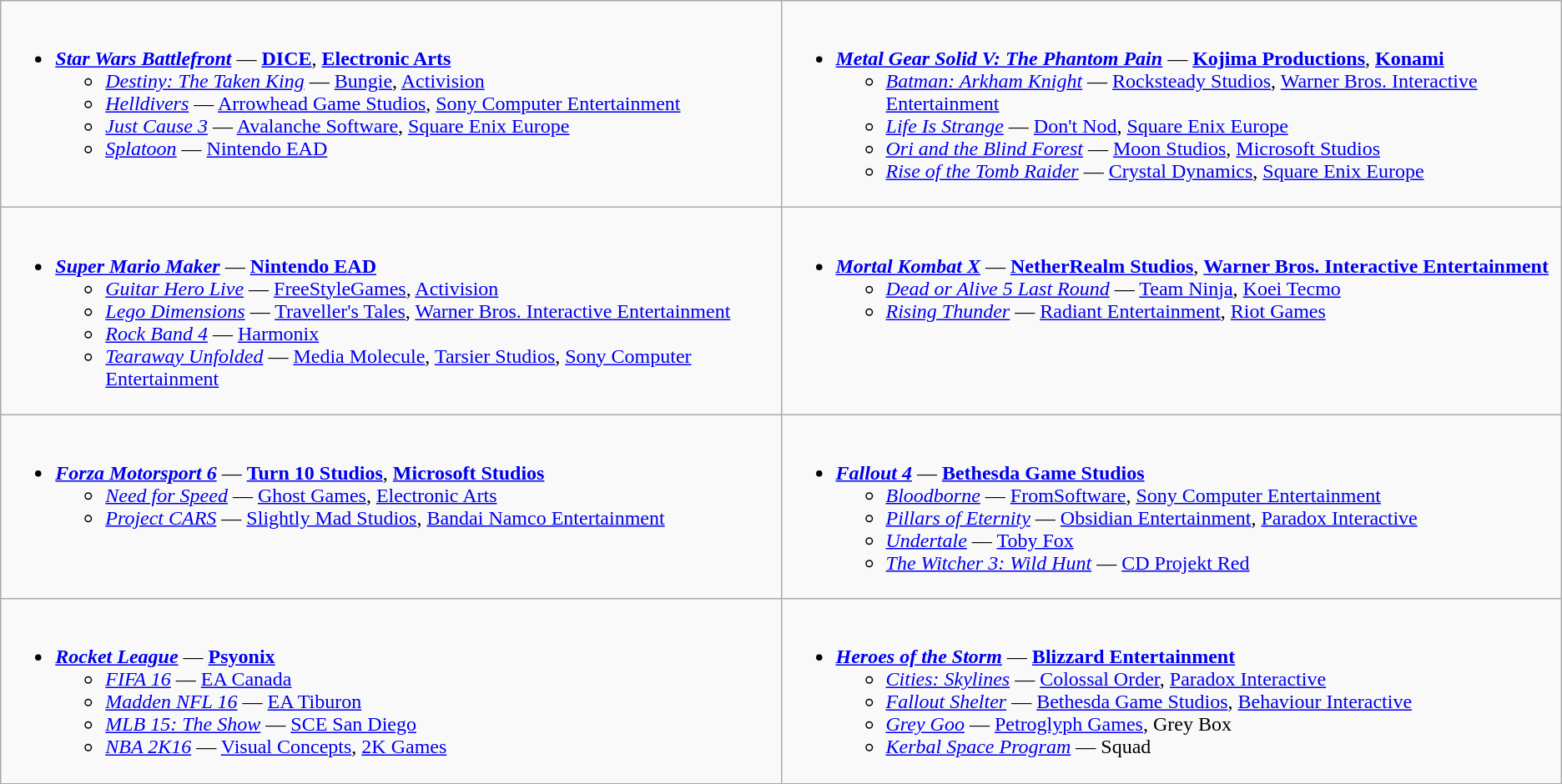<table class="wikitable">
<tr>
<td valign="top" width="50%"><br><ul><li><strong><em><a href='#'>Star Wars Battlefront</a></em></strong> — <strong><a href='#'>DICE</a></strong>, <strong><a href='#'>Electronic Arts</a></strong><ul><li><em><a href='#'>Destiny: The Taken King</a></em> — <a href='#'>Bungie</a>, <a href='#'>Activision</a></li><li><em><a href='#'>Helldivers</a></em> — <a href='#'>Arrowhead Game Studios</a>, <a href='#'>Sony Computer Entertainment</a></li><li><em><a href='#'>Just Cause 3</a></em> — <a href='#'>Avalanche Software</a>, <a href='#'>Square Enix Europe</a></li><li><em><a href='#'>Splatoon</a></em> — <a href='#'>Nintendo EAD</a></li></ul></li></ul></td>
<td valign="top" width="50%"><br><ul><li><strong><em><a href='#'>Metal Gear Solid V: The Phantom Pain</a></em></strong> — <strong><a href='#'>Kojima Productions</a></strong>, <strong><a href='#'>Konami</a></strong><ul><li><em><a href='#'>Batman: Arkham Knight</a></em> — <a href='#'>Rocksteady Studios</a>, <a href='#'>Warner Bros. Interactive Entertainment</a></li><li><em><a href='#'>Life Is Strange</a></em> — <a href='#'>Don't Nod</a>, <a href='#'>Square Enix Europe</a></li><li><em><a href='#'>Ori and the Blind Forest</a></em> — <a href='#'>Moon Studios</a>, <a href='#'>Microsoft Studios</a></li><li><em><a href='#'>Rise of the Tomb Raider</a></em> — <a href='#'>Crystal Dynamics</a>, <a href='#'>Square Enix Europe</a></li></ul></li></ul></td>
</tr>
<tr>
<td valign="top" width="50%"><br><ul><li><strong><em><a href='#'>Super Mario Maker</a></em></strong> — <strong><a href='#'>Nintendo EAD</a></strong><ul><li><em><a href='#'>Guitar Hero Live</a></em> — <a href='#'>FreeStyleGames</a>, <a href='#'>Activision</a></li><li><em><a href='#'>Lego Dimensions</a></em> — <a href='#'>Traveller's Tales</a>, <a href='#'>Warner Bros. Interactive Entertainment</a></li><li><em><a href='#'>Rock Band 4</a></em> — <a href='#'>Harmonix</a></li><li><em><a href='#'>Tearaway Unfolded</a></em> — <a href='#'>Media Molecule</a>, <a href='#'>Tarsier Studios</a>, <a href='#'>Sony Computer Entertainment</a></li></ul></li></ul></td>
<td valign="top" width="50%"><br><ul><li><strong><em><a href='#'>Mortal Kombat X</a></em></strong> — <strong><a href='#'>NetherRealm Studios</a></strong>, <strong><a href='#'>Warner Bros. Interactive Entertainment</a></strong><ul><li><em><a href='#'>Dead or Alive 5 Last Round</a></em> — <a href='#'>Team Ninja</a>, <a href='#'>Koei Tecmo</a></li><li><em><a href='#'>Rising Thunder</a></em> — <a href='#'>Radiant Entertainment</a>, <a href='#'>Riot Games</a></li></ul></li></ul></td>
</tr>
<tr>
<td valign="top" width="50%"><br><ul><li><strong><em><a href='#'>Forza Motorsport 6</a></em></strong> — <strong><a href='#'>Turn 10 Studios</a></strong>, <strong><a href='#'>Microsoft Studios</a></strong><ul><li><em><a href='#'>Need for Speed</a></em> — <a href='#'>Ghost Games</a>, <a href='#'>Electronic Arts</a></li><li><em><a href='#'>Project CARS</a></em> — <a href='#'>Slightly Mad Studios</a>, <a href='#'>Bandai Namco Entertainment</a></li></ul></li></ul></td>
<td valign="top" width="50%"><br><ul><li><strong><em><a href='#'>Fallout 4</a></em></strong> — <strong><a href='#'>Bethesda Game Studios</a></strong><ul><li><em><a href='#'>Bloodborne</a></em> — <a href='#'>FromSoftware</a>, <a href='#'>Sony Computer Entertainment</a></li><li><em><a href='#'>Pillars of Eternity</a></em> — <a href='#'>Obsidian Entertainment</a>, <a href='#'>Paradox Interactive</a></li><li><em><a href='#'>Undertale</a></em> — <a href='#'>Toby Fox</a></li><li><em><a href='#'>The Witcher 3: Wild Hunt</a></em> — <a href='#'>CD Projekt Red</a></li></ul></li></ul></td>
</tr>
<tr>
<td valign="top" width="50%"><br><ul><li><strong><em><a href='#'>Rocket League</a></em></strong> — <strong><a href='#'>Psyonix</a></strong><ul><li><em><a href='#'>FIFA 16</a></em> — <a href='#'>EA Canada</a></li><li><em><a href='#'>Madden NFL 16</a></em> — <a href='#'>EA Tiburon</a></li><li><em><a href='#'>MLB 15: The Show</a></em> — <a href='#'>SCE San Diego</a></li><li><em><a href='#'>NBA 2K16</a></em> — <a href='#'>Visual Concepts</a>, <a href='#'>2K Games</a></li></ul></li></ul></td>
<td valign="top" width="50%"><br><ul><li><strong><em><a href='#'>Heroes of the Storm</a></em></strong> — <strong><a href='#'>Blizzard Entertainment</a></strong><ul><li><em><a href='#'>Cities: Skylines</a></em> — <a href='#'>Colossal Order</a>, <a href='#'>Paradox Interactive</a></li><li><em><a href='#'>Fallout Shelter</a></em> — <a href='#'>Bethesda Game Studios</a>, <a href='#'>Behaviour Interactive</a></li><li><em><a href='#'>Grey Goo</a></em> — <a href='#'>Petroglyph Games</a>, Grey Box</li><li><em><a href='#'>Kerbal Space Program</a></em> — Squad</li></ul></li></ul></td>
</tr>
</table>
